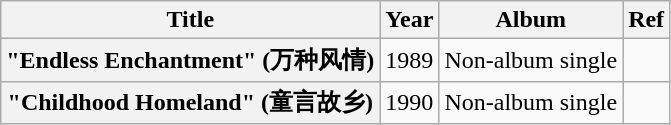<table class="wikitable plainrowheaders" style="text-align:center;">
<tr>
<th rowspan="1" scope="col">Title</th>
<th rowspan="1" scope="col">Year</th>
<th rowspan="1" scope="col">Album</th>
<th>Ref</th>
</tr>
<tr>
<th scope="row">"Endless Enchantment" (万种风情)</th>
<td>1989</td>
<td>Non-album single</td>
<td></td>
</tr>
<tr>
<th scope="row">"Childhood Homeland" (童言故乡)</th>
<td>1990</td>
<td>Non-album single</td>
<td></td>
</tr>
</table>
